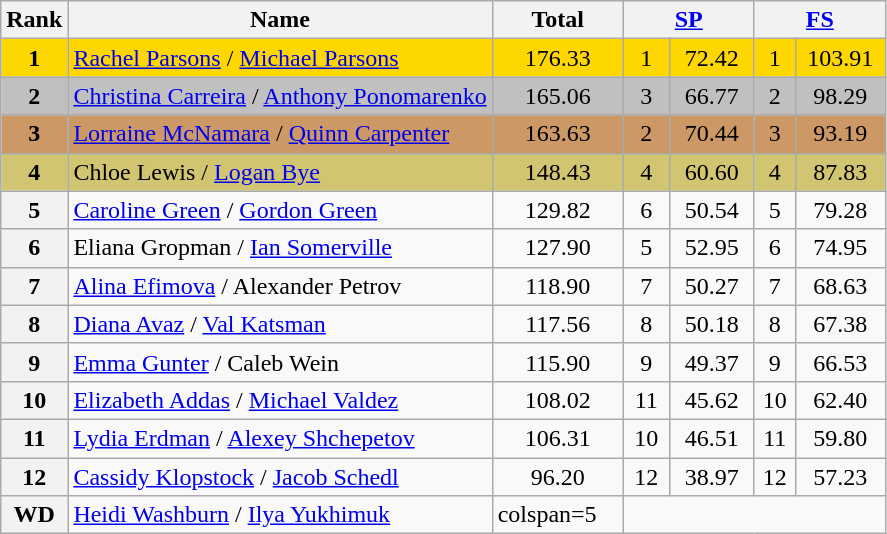<table class="wikitable sortable">
<tr>
<th>Rank</th>
<th>Name</th>
<th width="80px">Total</th>
<th colspan="2" width="80px"><a href='#'>SP</a></th>
<th colspan="2" width="80px"><a href='#'>FS</a></th>
</tr>
<tr bgcolor="gold">
<td align="center"><strong>1</strong></td>
<td><a href='#'>Rachel Parsons</a> / <a href='#'>Michael Parsons</a></td>
<td align="center">176.33</td>
<td align="center">1</td>
<td align="center">72.42</td>
<td align="center">1</td>
<td align="center">103.91</td>
</tr>
<tr bgcolor="silver">
<td align="center"><strong>2</strong></td>
<td><a href='#'>Christina Carreira</a> / <a href='#'>Anthony Ponomarenko</a></td>
<td align="center">165.06</td>
<td align="center">3</td>
<td align="center">66.77</td>
<td align="center">2</td>
<td align="center">98.29</td>
</tr>
<tr bgcolor="cc9966">
<td align="center"><strong>3</strong></td>
<td><a href='#'>Lorraine McNamara</a> / <a href='#'>Quinn Carpenter</a></td>
<td align="center">163.63</td>
<td align="center">2</td>
<td align="center">70.44</td>
<td align="center">3</td>
<td align="center">93.19</td>
</tr>
<tr bgcolor="#d1c571">
<td align="center"><strong>4</strong></td>
<td>Chloe Lewis / <a href='#'>Logan Bye</a></td>
<td align="center">148.43</td>
<td align="center">4</td>
<td align="center">60.60</td>
<td align="center">4</td>
<td align="center">87.83</td>
</tr>
<tr>
<th>5</th>
<td><a href='#'>Caroline Green</a> / <a href='#'>Gordon Green</a></td>
<td align="center">129.82</td>
<td align="center">6</td>
<td align="center">50.54</td>
<td align="center">5</td>
<td align="center">79.28</td>
</tr>
<tr>
<th>6</th>
<td>Eliana Gropman / <a href='#'>Ian Somerville</a></td>
<td align="center">127.90</td>
<td align="center">5</td>
<td align="center">52.95</td>
<td align="center">6</td>
<td align="center">74.95</td>
</tr>
<tr>
<th>7</th>
<td><a href='#'>Alina Efimova</a> / Alexander Petrov</td>
<td align="center">118.90</td>
<td align="center">7</td>
<td align="center">50.27</td>
<td align="center">7</td>
<td align="center">68.63</td>
</tr>
<tr>
<th>8</th>
<td><a href='#'>Diana Avaz</a> / <a href='#'>Val Katsman</a></td>
<td align="center">117.56</td>
<td align="center">8</td>
<td align="center">50.18</td>
<td align="center">8</td>
<td align="center">67.38</td>
</tr>
<tr>
<th>9</th>
<td><a href='#'>Emma Gunter</a> / Caleb Wein</td>
<td align="center">115.90</td>
<td align="center">9</td>
<td align="center">49.37</td>
<td align="center">9</td>
<td align="center">66.53</td>
</tr>
<tr>
<th>10</th>
<td><a href='#'>Elizabeth Addas</a> / <a href='#'>Michael Valdez</a></td>
<td align="center">108.02</td>
<td align="center">11</td>
<td align="center">45.62</td>
<td align="center">10</td>
<td align="center">62.40</td>
</tr>
<tr>
<th>11</th>
<td><a href='#'>Lydia Erdman</a> / <a href='#'>Alexey Shchepetov</a></td>
<td align="center">106.31</td>
<td align="center">10</td>
<td align="center">46.51</td>
<td align="center">11</td>
<td align="center">59.80</td>
</tr>
<tr>
<th>12</th>
<td><a href='#'>Cassidy Klopstock</a> / <a href='#'>Jacob Schedl</a></td>
<td align="center">96.20</td>
<td align="center">12</td>
<td align="center">38.97</td>
<td align="center">12</td>
<td align="center">57.23</td>
</tr>
<tr>
<th>WD</th>
<td><a href='#'>Heidi Washburn</a> / <a href='#'>Ilya Yukhimuk</a></td>
<td>colspan=5 </td>
</tr>
</table>
